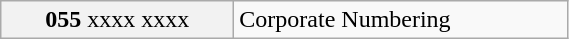<table class="wikitable" style="width: 30%; margin-left: 1.5em;">
<tr>
<th scope="row" style="font-weight: normal;"><strong>055</strong> xxxx xxxx</th>
<td>Corporate Numbering</td>
</tr>
</table>
